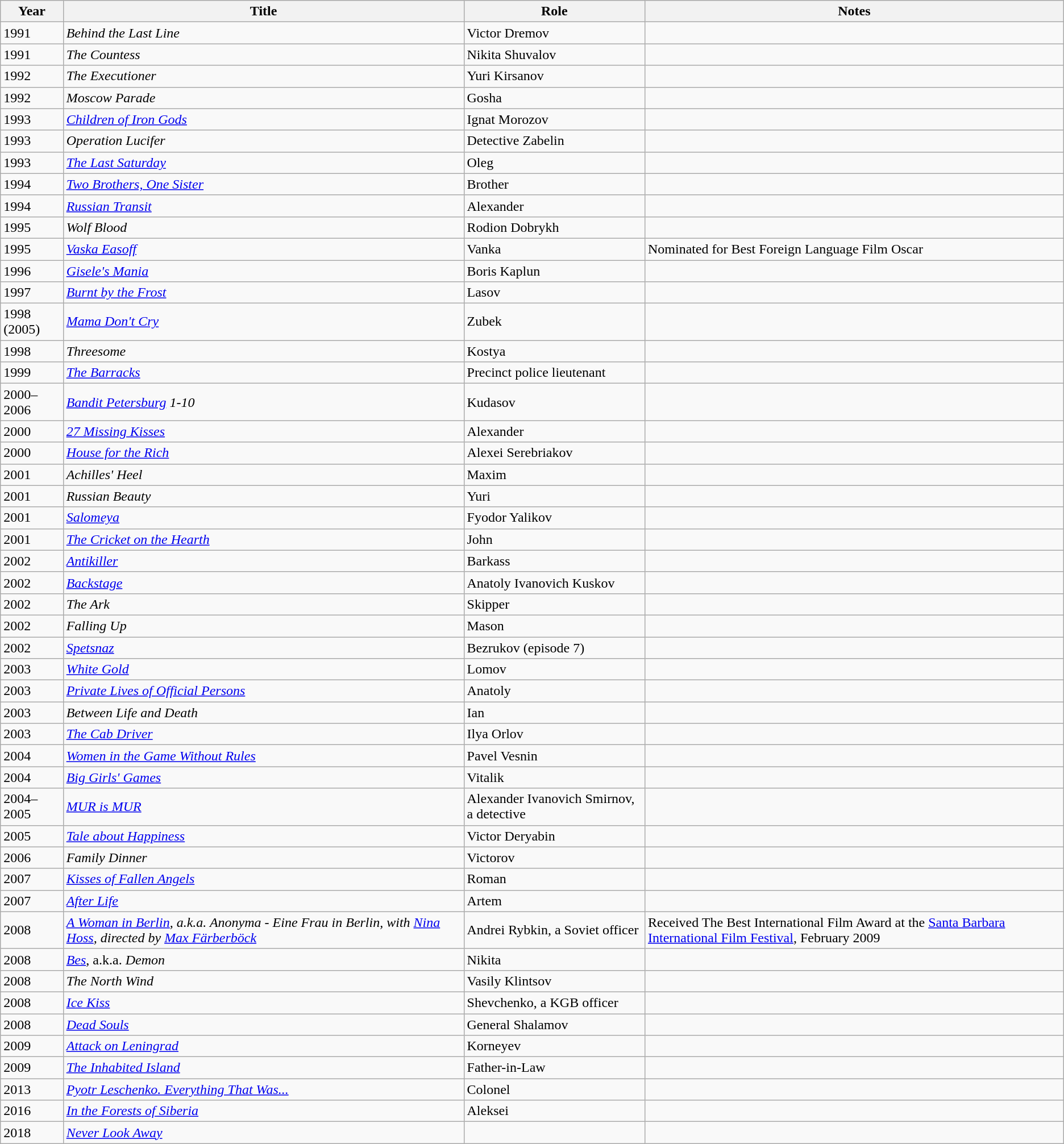<table class="wikitable sortable">
<tr>
<th>Year</th>
<th>Title</th>
<th>Role</th>
<th class="unsortable">Notes</th>
</tr>
<tr>
<td>1991</td>
<td><em>Behind the Last Line</em></td>
<td>Victor Dremov</td>
<td></td>
</tr>
<tr>
<td>1991</td>
<td><em>The Countess</em></td>
<td>Nikita Shuvalov</td>
<td></td>
</tr>
<tr>
<td>1992</td>
<td><em>The Executioner</em></td>
<td>Yuri Kirsanov</td>
<td></td>
</tr>
<tr>
<td>1992</td>
<td><em>Moscow Parade</em></td>
<td>Gosha</td>
<td></td>
</tr>
<tr>
<td>1993</td>
<td><em><a href='#'>Children of Iron Gods</a></em></td>
<td>Ignat Morozov</td>
<td></td>
</tr>
<tr>
<td>1993</td>
<td><em>Operation Lucifer</em></td>
<td>Detective Zabelin</td>
<td></td>
</tr>
<tr>
<td>1993</td>
<td><em><a href='#'>The Last Saturday</a></em></td>
<td>Oleg</td>
<td></td>
</tr>
<tr>
<td>1994</td>
<td><em><a href='#'>Two Brothers, One Sister</a></em></td>
<td>Brother</td>
<td></td>
</tr>
<tr>
<td>1994</td>
<td><em><a href='#'>Russian Transit</a></em></td>
<td>Alexander</td>
<td></td>
</tr>
<tr>
<td>1995</td>
<td><em>Wolf Blood</em></td>
<td>Rodion Dobrykh</td>
<td></td>
</tr>
<tr>
<td>1995</td>
<td><em><a href='#'>Vaska Easoff</a></em></td>
<td>Vanka</td>
<td>Nominated for Best Foreign Language Film Oscar</td>
</tr>
<tr>
<td>1996</td>
<td><em><a href='#'>Gisele's Mania</a></em></td>
<td>Boris Kaplun</td>
<td></td>
</tr>
<tr>
<td>1997</td>
<td><em><a href='#'>Burnt by the Frost</a></em></td>
<td>Lasov</td>
<td></td>
</tr>
<tr>
<td>1998 (2005)</td>
<td><em><a href='#'>Mama Don't Cry</a></em></td>
<td>Zubek</td>
<td></td>
</tr>
<tr>
<td>1998</td>
<td><em>Threesome</em></td>
<td>Kostya</td>
<td></td>
</tr>
<tr>
<td>1999</td>
<td><em><a href='#'>The Barracks</a></em></td>
<td>Precinct police lieutenant</td>
<td></td>
</tr>
<tr>
<td>2000–2006</td>
<td><em><a href='#'>Bandit Petersburg</a> 1-10</em></td>
<td>Kudasov</td>
<td></td>
</tr>
<tr>
<td>2000</td>
<td><em><a href='#'>27 Missing Kisses</a></em></td>
<td>Alexander</td>
<td></td>
</tr>
<tr>
<td>2000</td>
<td><em><a href='#'>House for the Rich</a></em></td>
<td>Alexei Serebriakov</td>
<td></td>
</tr>
<tr>
<td>2001</td>
<td><em>Achilles' Heel</em></td>
<td>Maxim</td>
<td></td>
</tr>
<tr>
<td>2001</td>
<td><em>Russian Beauty</em></td>
<td>Yuri</td>
<td></td>
</tr>
<tr>
<td>2001</td>
<td><em><a href='#'>Salomeya</a></em></td>
<td>Fyodor Yalikov</td>
<td></td>
</tr>
<tr>
<td>2001</td>
<td><em><a href='#'>The Cricket on the Hearth</a></em></td>
<td>John</td>
<td></td>
</tr>
<tr>
<td>2002</td>
<td><em><a href='#'>Antikiller</a></em></td>
<td>Barkass</td>
<td></td>
</tr>
<tr>
<td>2002</td>
<td><em><a href='#'>Backstage</a></em></td>
<td>Anatoly Ivanovich Kuskov</td>
<td></td>
</tr>
<tr>
<td>2002</td>
<td><em>The Ark</em></td>
<td>Skipper</td>
<td></td>
</tr>
<tr>
<td>2002</td>
<td><em>Falling Up</em></td>
<td>Mason</td>
<td></td>
</tr>
<tr>
<td>2002</td>
<td><em><a href='#'>Spetsnaz</a></em></td>
<td>Bezrukov (episode 7)</td>
<td></td>
</tr>
<tr>
<td>2003</td>
<td><em><a href='#'>White Gold</a></em></td>
<td>Lomov</td>
<td></td>
</tr>
<tr>
<td>2003</td>
<td><em><a href='#'>Private Lives of Official Persons</a></em></td>
<td>Anatoly</td>
<td></td>
</tr>
<tr>
<td>2003</td>
<td><em>Between Life and Death</em></td>
<td>Ian</td>
<td></td>
</tr>
<tr>
<td>2003</td>
<td><em><a href='#'>The Cab Driver</a></em></td>
<td>Ilya Orlov</td>
<td></td>
</tr>
<tr>
<td>2004</td>
<td><em><a href='#'>Women in the Game Without Rules</a></em></td>
<td>Pavel Vesnin</td>
<td></td>
</tr>
<tr>
<td>2004</td>
<td><em><a href='#'>Big Girls' Games</a></em></td>
<td>Vitalik</td>
<td></td>
</tr>
<tr>
<td>2004–2005</td>
<td><em><a href='#'>MUR is MUR</a></em></td>
<td>Alexander Ivanovich Smirnov, a detective</td>
<td></td>
</tr>
<tr>
<td>2005</td>
<td><em><a href='#'>Tale about Happiness</a></em></td>
<td>Victor Deryabin</td>
<td></td>
</tr>
<tr>
<td>2006</td>
<td><em>Family Dinner</em></td>
<td>Victorov</td>
<td></td>
</tr>
<tr>
<td>2007</td>
<td><em><a href='#'>Kisses of Fallen Angels</a></em></td>
<td>Roman</td>
<td></td>
</tr>
<tr>
<td>2007</td>
<td><em><a href='#'>After Life</a></em></td>
<td>Artem</td>
<td></td>
</tr>
<tr>
<td>2008</td>
<td><em><a href='#'>A Woman in Berlin</a>, a.k.a. Anonyma - Eine Frau in Berlin, with <a href='#'>Nina Hoss</a>, directed by <a href='#'>Max Färberböck</a></em></td>
<td>Andrei Rybkin, a Soviet officer</td>
<td>Received The Best International Film Award at the <a href='#'>Santa Barbara International Film Festival</a>, February 2009</td>
</tr>
<tr>
<td>2008</td>
<td><em><a href='#'>Bes</a></em>, a.k.a. <em>Demon</em></td>
<td>Nikita</td>
<td></td>
</tr>
<tr>
<td>2008</td>
<td><em>The North Wind</em></td>
<td>Vasily Klintsov</td>
<td></td>
</tr>
<tr>
<td>2008</td>
<td><em><a href='#'>Ice Kiss</a></em></td>
<td>Shevchenko, a KGB officer</td>
<td></td>
</tr>
<tr>
<td>2008</td>
<td><em><a href='#'>Dead Souls</a></em></td>
<td>General Shalamov</td>
<td></td>
</tr>
<tr>
<td>2009</td>
<td><em><a href='#'>Attack on Leningrad</a></em></td>
<td>Korneyev</td>
<td></td>
</tr>
<tr>
<td>2009</td>
<td><em><a href='#'>The Inhabited Island</a></em></td>
<td>Father-in-Law</td>
<td></td>
</tr>
<tr>
<td>2013</td>
<td><em><a href='#'>Pyotr Leschenko. Everything That Was...</a></em></td>
<td>Colonel</td>
</tr>
<tr>
<td>2016</td>
<td><em><a href='#'>In the Forests of Siberia</a></em></td>
<td>Aleksei</td>
<td></td>
</tr>
<tr>
<td>2018</td>
<td><em><a href='#'>Never Look Away</a></em></td>
<td></td>
<td></td>
</tr>
</table>
